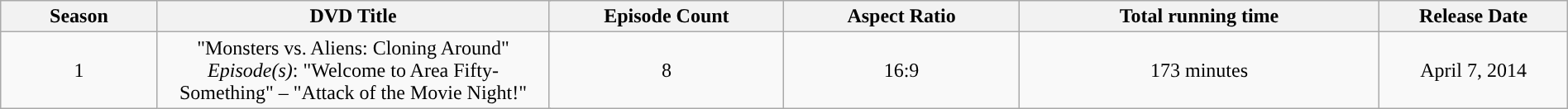<table class="wikitable" width="100%" style="vertical-align:top;">
<tr>
<th width="10%">Season</th>
<th colspan="2" width="25%">DVD Title</th>
<th width="15%">Episode Count</th>
<th width="15%">Aspect Ratio</th>
<th width="23%">Total running time</th>
<th width="12%">Release Date</th>
</tr>
<tr>
<td rowspan="1" align="center">1</td>
<td colspan="2" align="center">"Monsters vs. Aliens: Cloning Around" <em>Episode(s)</em>: "Welcome to Area Fifty-Something" – "Attack of the Movie Night!"</td>
<td rowspan="1" align="center">8</td>
<td rowspan="1" align="center">16:9</td>
<td align="center">173 minutes</td>
<td align="center">April 7, 2014</td>
</tr>
</table>
